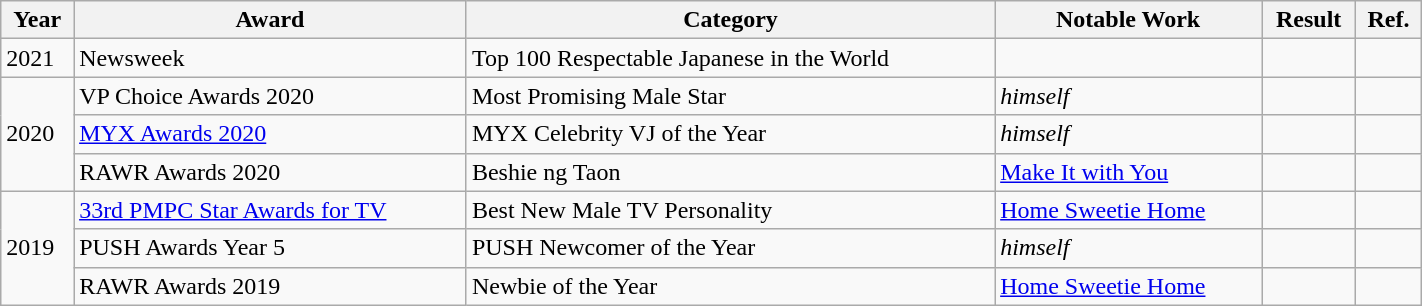<table class="wikitable" style="width:75%;" style="text-align:center">
<tr>
<th>Year</th>
<th>Award</th>
<th>Category</th>
<th>Notable Work</th>
<th>Result</th>
<th>Ref.</th>
</tr>
<tr>
<td>2021</td>
<td>Newsweek</td>
<td>Top 100 Respectable Japanese in the World</td>
<td></td>
<td></td>
<td></td>
</tr>
<tr>
<td rowspan="3">2020</td>
<td>VP Choice Awards 2020</td>
<td>Most Promising Male Star</td>
<td><em>himself</em></td>
<td></td>
<td></td>
</tr>
<tr>
<td><a href='#'>MYX Awards 2020</a></td>
<td>MYX Celebrity VJ of the Year</td>
<td><em>himself</em></td>
<td></td>
<td></td>
</tr>
<tr>
<td>RAWR Awards 2020</td>
<td>Beshie ng Taon</td>
<td><a href='#'>Make It with You</a></td>
<td></td>
<td></td>
</tr>
<tr>
<td rowspan="3">2019</td>
<td><a href='#'>33rd PMPC Star Awards for TV</a></td>
<td>Best New Male TV Personality</td>
<td><a href='#'>Home Sweetie Home</a></td>
<td></td>
<td></td>
</tr>
<tr>
<td>PUSH Awards Year 5</td>
<td>PUSH Newcomer of the Year</td>
<td><em>himself</em></td>
<td></td>
<td></td>
</tr>
<tr>
<td rowspan="3">RAWR Awards 2019</td>
<td>Newbie of the Year</td>
<td><a href='#'>Home Sweetie Home</a></td>
<td></td>
<td></td>
</tr>
</table>
